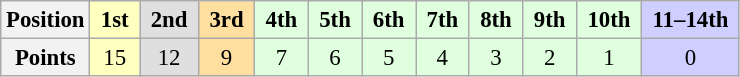<table class="wikitable" style="font-size:95%; text-align:center">
<tr>
<th>Position</th>
<td style="background:#ffffbf;"> <strong>1st</strong> </td>
<td style="background:#dfdfdf;"> <strong>2nd</strong> </td>
<td style="background:#ffdf9f;"> <strong>3rd</strong> </td>
<td style="background:#dfffdf;"> <strong>4th</strong> </td>
<td style="background:#dfffdf;"> <strong>5th</strong> </td>
<td style="background:#dfffdf;"> <strong>6th</strong> </td>
<td style="background:#dfffdf;"> <strong>7th</strong> </td>
<td style="background:#dfffdf;"> <strong>8th</strong> </td>
<td style="background:#dfffdf;"> <strong>9th</strong> </td>
<td style="background:#dfffdf;"> <strong>10th</strong> </td>
<td style="background:#CFCFFF;"> <strong>11–14th</strong> </td>
</tr>
<tr>
<th>Points</th>
<td style="background:#ffffbf;">15</td>
<td style="background:#dfdfdf;">12</td>
<td style="background:#ffdf9f;">9</td>
<td style="background:#dfffdf;">7</td>
<td style="background:#dfffdf;">6</td>
<td style="background:#dfffdf;">5</td>
<td style="background:#dfffdf;">4</td>
<td style="background:#dfffdf;">3</td>
<td style="background:#dfffdf;">2</td>
<td style="background:#dfffdf;">1</td>
<td style="background:#CFCFFF;">0</td>
</tr>
</table>
